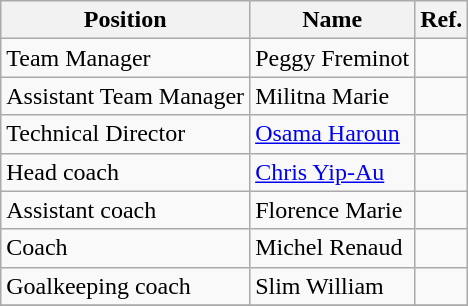<table class="wikitable">
<tr>
<th>Position</th>
<th>Name</th>
<th>Ref.</th>
</tr>
<tr>
<td>Team Manager</td>
<td> Peggy Freminot</td>
<td></td>
</tr>
<tr>
<td>Assistant Team Manager</td>
<td> Militna Marie</td>
<td></td>
</tr>
<tr>
<td>Technical Director</td>
<td> <a href='#'>Osama Haroun</a></td>
<td></td>
</tr>
<tr>
<td>Head coach</td>
<td> <a href='#'>Chris Yip-Au</a></td>
<td></td>
</tr>
<tr>
<td>Assistant coach</td>
<td> Florence Marie</td>
<td></td>
</tr>
<tr>
<td>Coach</td>
<td> Michel Renaud</td>
<td></td>
</tr>
<tr>
<td>Goalkeeping coach</td>
<td> Slim William</td>
<td></td>
</tr>
<tr>
</tr>
</table>
